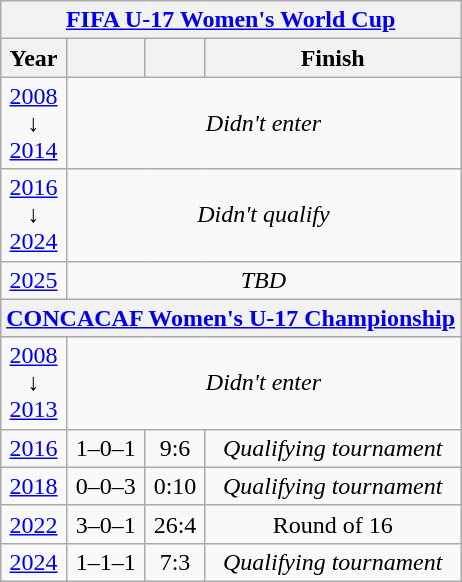<table class="wikitable">
<tr>
<th colspan=4><a href='#'>FIFA U-17 Women's World Cup</a></th>
</tr>
<tr>
<th>Year</th>
<th></th>
<th></th>
<th>Finish</th>
</tr>
<tr align=center>
<td> <a href='#'>2008</a><br>↓<br> <a href='#'>2014</a></td>
<td colspan=3><em>Didn't enter</em></td>
</tr>
<tr align=center>
<td> <a href='#'>2016</a><br>↓<br> <a href='#'>2024</a></td>
<td colspan=3><em>Didn't qualify</em></td>
</tr>
<tr align=center>
<td> <a href='#'>2025</a></td>
<td colspan=3><em>TBD</em></td>
</tr>
<tr>
<th colspan=4><a href='#'>CONCACAF Women's U-17 Championship</a></th>
</tr>
<tr align=center>
<td> <a href='#'>2008</a><br>↓<br> <a href='#'>2013</a></td>
<td colspan=3><em>Didn't enter</em></td>
</tr>
<tr align=center>
<td> <a href='#'>2016</a></td>
<td>1–0–1</td>
<td>9:6</td>
<td><em>Qualifying tournament</em></td>
</tr>
<tr align=center>
<td> <a href='#'>2018</a></td>
<td>0–0–3</td>
<td>0:10</td>
<td><em>Qualifying tournament</em></td>
</tr>
<tr align=center>
<td> <a href='#'>2022</a></td>
<td>3–0–1</td>
<td>26:4</td>
<td>Round of 16</td>
</tr>
<tr align=center>
<td> <a href='#'>2024</a></td>
<td>1–1–1</td>
<td>7:3</td>
<td><em>Qualifying tournament</em></td>
</tr>
</table>
